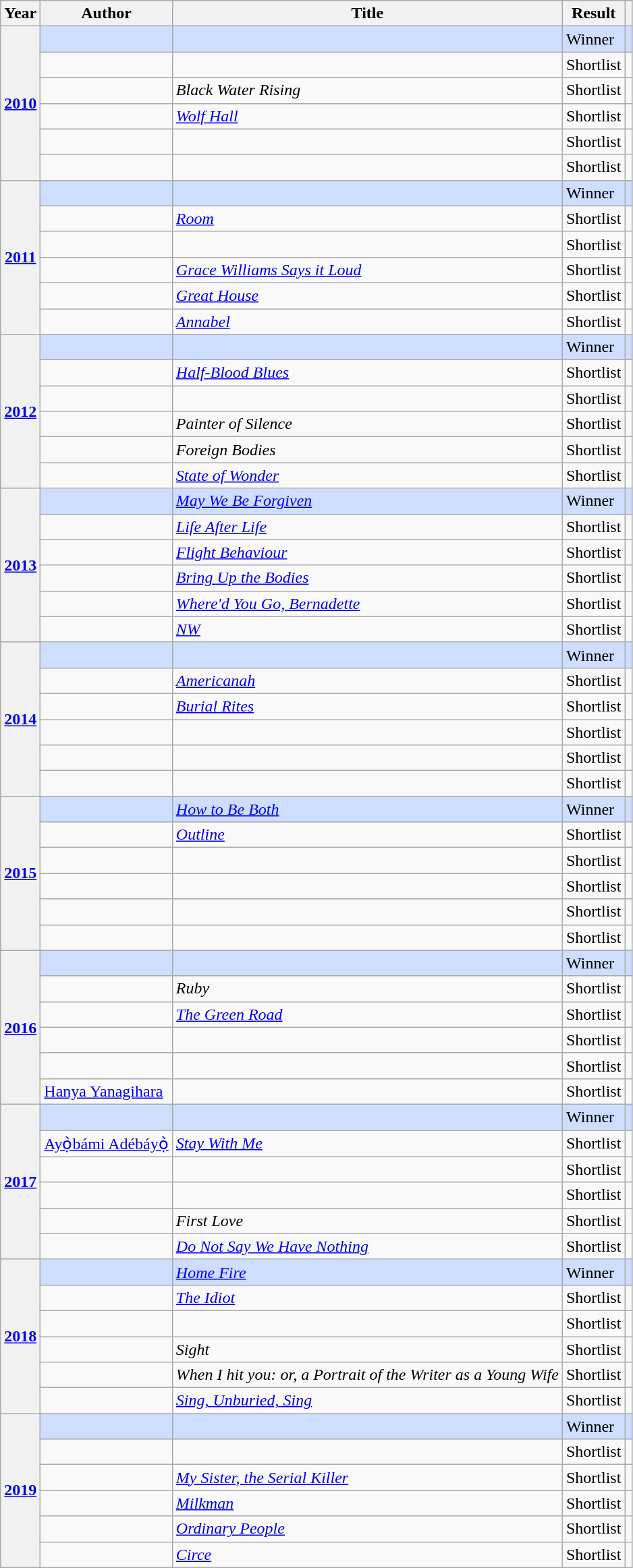<table class="wikitable sortable mw-collapsible">
<tr>
<th scope=col>Year</th>
<th scope=col>Author</th>
<th scope=col>Title</th>
<th scope=col>Result</th>
<th scope=col class="unsortable"></th>
</tr>
<tr style=background:#cddeff>
<th scope=rowgroup rowspan="6"><a href='#'>2010</a></th>
<td></td>
<td><em></em></td>
<td>Winner</td>
<td></td>
</tr>
<tr>
<td></td>
<td><em></em></td>
<td>Shortlist</td>
<td></td>
</tr>
<tr>
<td></td>
<td><em>Black Water Rising</em></td>
<td>Shortlist</td>
<td></td>
</tr>
<tr>
<td></td>
<td><em><a href='#'>Wolf Hall</a></em></td>
<td>Shortlist</td>
<td></td>
</tr>
<tr>
<td></td>
<td><em></em></td>
<td>Shortlist</td>
<td></td>
</tr>
<tr>
<td></td>
<td><em></em></td>
<td>Shortlist</td>
<td></td>
</tr>
<tr style=background:#cddeff>
<th scope=rowgroup rowspan="6"><a href='#'>2011</a></th>
<td></td>
<td><em></em></td>
<td>Winner</td>
<td></td>
</tr>
<tr>
<td></td>
<td><em><a href='#'>Room</a></em></td>
<td>Shortlist</td>
<td></td>
</tr>
<tr>
<td></td>
<td><em></em></td>
<td>Shortlist</td>
<td></td>
</tr>
<tr>
<td></td>
<td><em><a href='#'>Grace Williams Says it Loud</a></em></td>
<td>Shortlist</td>
<td></td>
</tr>
<tr>
<td></td>
<td><em><a href='#'>Great House</a></em></td>
<td>Shortlist</td>
<td></td>
</tr>
<tr>
<td></td>
<td><em><a href='#'>Annabel</a></em></td>
<td>Shortlist</td>
<td></td>
</tr>
<tr style=background:#cddeff>
<th scope=rowgroup rowspan="6"><a href='#'>2012</a></th>
<td></td>
<td><em></em></td>
<td>Winner</td>
<td></td>
</tr>
<tr>
<td></td>
<td><em><a href='#'>Half-Blood Blues</a></em></td>
<td>Shortlist</td>
<td></td>
</tr>
<tr>
<td></td>
<td><em></em></td>
<td>Shortlist</td>
<td></td>
</tr>
<tr>
<td></td>
<td><em>Painter of Silence</em></td>
<td>Shortlist</td>
<td></td>
</tr>
<tr>
<td></td>
<td><em>Foreign Bodies</em></td>
<td>Shortlist</td>
<td></td>
</tr>
<tr>
<td></td>
<td><em><a href='#'>State of Wonder</a></em></td>
<td>Shortlist</td>
<td></td>
</tr>
<tr style=background:#cddeff>
<th scope=rowgroup rowspan="6"><a href='#'>2013</a></th>
<td></td>
<td><em><a href='#'>May We Be Forgiven</a></em></td>
<td>Winner</td>
<td></td>
</tr>
<tr>
<td></td>
<td><em><a href='#'>Life After Life</a></em></td>
<td>Shortlist</td>
<td></td>
</tr>
<tr>
<td></td>
<td><em><a href='#'>Flight Behaviour</a></em></td>
<td>Shortlist</td>
<td></td>
</tr>
<tr>
<td></td>
<td><em><a href='#'>Bring Up the Bodies</a></em></td>
<td>Shortlist</td>
<td></td>
</tr>
<tr>
<td></td>
<td><em><a href='#'>Where'd You Go, Bernadette</a></em></td>
<td>Shortlist</td>
<td></td>
</tr>
<tr>
<td></td>
<td><em><a href='#'>NW</a></em></td>
<td>Shortlist</td>
<td></td>
</tr>
<tr style=background:#cddeff>
<th scope=rowgroup rowspan="6"><a href='#'>2014</a></th>
<td></td>
<td><em></em></td>
<td>Winner</td>
<td></td>
</tr>
<tr>
<td></td>
<td><em><a href='#'>Americanah</a></em></td>
<td>Shortlist</td>
<td></td>
</tr>
<tr>
<td></td>
<td><em><a href='#'>Burial Rites</a></em></td>
<td>Shortlist</td>
<td></td>
</tr>
<tr>
<td></td>
<td><em></em></td>
<td>Shortlist</td>
<td></td>
</tr>
<tr>
<td></td>
<td><em></em></td>
<td>Shortlist</td>
<td></td>
</tr>
<tr>
<td></td>
<td><em></em></td>
<td>Shortlist</td>
<td></td>
</tr>
<tr style=background:#cddeff>
<th scope=rowgroup rowspan="6"><a href='#'>2015</a></th>
<td></td>
<td><em><a href='#'>How to Be Both</a></em></td>
<td>Winner</td>
<td></td>
</tr>
<tr>
<td></td>
<td><em><a href='#'>Outline</a></em></td>
<td>Shortlist</td>
<td></td>
</tr>
<tr>
<td></td>
<td><em></em></td>
<td>Shortlist</td>
<td></td>
</tr>
<tr>
<td></td>
<td><em></em></td>
<td>Shortlist</td>
<td></td>
</tr>
<tr>
<td></td>
<td><em></em></td>
<td>Shortlist</td>
<td></td>
</tr>
<tr>
<td></td>
<td><em></em></td>
<td>Shortlist</td>
<td></td>
</tr>
<tr style=background:#cddeff>
<th scope=rowgroup rowspan="6"><a href='#'>2016</a></th>
<td></td>
<td><em></em></td>
<td>Winner</td>
<td></td>
</tr>
<tr>
<td></td>
<td><em>Ruby</em></td>
<td>Shortlist</td>
<td></td>
</tr>
<tr>
<td></td>
<td><em><a href='#'>The Green Road</a></em></td>
<td>Shortlist</td>
<td></td>
</tr>
<tr>
<td></td>
<td><em></em></td>
<td>Shortlist</td>
<td></td>
</tr>
<tr>
<td></td>
<td><em></em></td>
<td>Shortlist</td>
<td></td>
</tr>
<tr>
<td><a href='#'>Hanya Yanagihara</a></td>
<td><em></em></td>
<td>Shortlist</td>
<td></td>
</tr>
<tr style=background:#cddeff>
<th scope=rowgroup rowspan="6"><a href='#'>2017</a></th>
<td></td>
<td><em></em></td>
<td>Winner</td>
<td></td>
</tr>
<tr>
<td><a href='#'>Ayọ̀bámi Adébáyọ̀</a></td>
<td><em><a href='#'>Stay With Me</a></em></td>
<td>Shortlist</td>
<td></td>
</tr>
<tr>
<td></td>
<td><em></em></td>
<td>Shortlist</td>
<td></td>
</tr>
<tr>
<td></td>
<td><em></em></td>
<td>Shortlist</td>
<td></td>
</tr>
<tr>
<td></td>
<td><em>First Love</em></td>
<td>Shortlist</td>
<td></td>
</tr>
<tr>
<td></td>
<td><em><a href='#'>Do Not Say We Have Nothing</a></em></td>
<td>Shortlist</td>
<td></td>
</tr>
<tr style=background:#cddeff>
<th scope=rowgroup rowspan="6"><a href='#'>2018</a></th>
<td></td>
<td><em><a href='#'>Home Fire</a></em></td>
<td>Winner</td>
<td></td>
</tr>
<tr>
<td></td>
<td><em><a href='#'>The Idiot</a></em></td>
<td>Shortlist</td>
<td></td>
</tr>
<tr>
<td></td>
<td><em></em></td>
<td>Shortlist</td>
<td></td>
</tr>
<tr>
<td></td>
<td><em>Sight</em></td>
<td>Shortlist</td>
<td></td>
</tr>
<tr>
<td></td>
<td><em>When I hit you: or, a Portrait of the Writer as a Young Wife</em></td>
<td>Shortlist</td>
<td></td>
</tr>
<tr>
<td></td>
<td><em><a href='#'>Sing, Unburied, Sing</a></em></td>
<td>Shortlist</td>
<td></td>
</tr>
<tr style=background:#cddeff>
<th scope=rowgroup rowspan="6"><a href='#'>2019</a></th>
<td></td>
<td><em></em></td>
<td>Winner</td>
<td></td>
</tr>
<tr>
<td></td>
<td><em></em></td>
<td>Shortlist</td>
<td></td>
</tr>
<tr>
<td></td>
<td><em><a href='#'>My Sister, the Serial Killer</a></em></td>
<td>Shortlist</td>
<td></td>
</tr>
<tr>
<td></td>
<td><em><a href='#'>Milkman</a></em></td>
<td>Shortlist</td>
<td></td>
</tr>
<tr>
<td></td>
<td><em><a href='#'>Ordinary People</a></em></td>
<td>Shortlist</td>
<td></td>
</tr>
<tr>
<td></td>
<td><em><a href='#'>Circe</a></em></td>
<td>Shortlist</td>
<td></td>
</tr>
</table>
